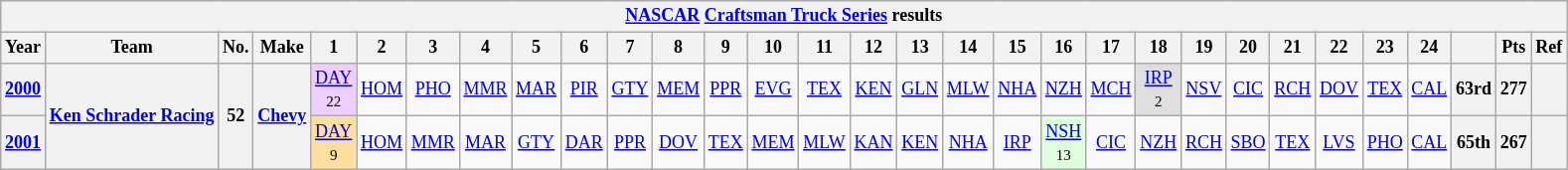<table class="wikitable" style="text-align:center; font-size:75%">
<tr>
<th colspan=45><a href='#'>NASCAR</a> <a href='#'>Craftsman Truck Series</a> results</th>
</tr>
<tr>
<th>Year</th>
<th>Team</th>
<th>No.</th>
<th>Make</th>
<th>1</th>
<th>2</th>
<th>3</th>
<th>4</th>
<th>5</th>
<th>6</th>
<th>7</th>
<th>8</th>
<th>9</th>
<th>10</th>
<th>11</th>
<th>12</th>
<th>13</th>
<th>14</th>
<th>15</th>
<th>16</th>
<th>17</th>
<th>18</th>
<th>19</th>
<th>20</th>
<th>21</th>
<th>22</th>
<th>23</th>
<th>24</th>
<th></th>
<th>Pts</th>
<th>Ref</th>
</tr>
<tr>
<th><a href='#'>2000</a></th>
<th rowspan=2><a href='#'>Ken Schrader Racing</a></th>
<th rowspan=2>52</th>
<th rowspan=2><a href='#'>Chevy</a></th>
<td style="background:#EFCFFF;"><a href='#'>DAY</a><br><small>22</small></td>
<td><a href='#'>HOM</a></td>
<td><a href='#'>PHO</a></td>
<td><a href='#'>MMR</a></td>
<td><a href='#'>MAR</a></td>
<td><a href='#'>PIR</a></td>
<td><a href='#'>GTY</a></td>
<td><a href='#'>MEM</a></td>
<td><a href='#'>PPR</a></td>
<td><a href='#'>EVG</a></td>
<td><a href='#'>TEX</a></td>
<td><a href='#'>KEN</a></td>
<td><a href='#'>GLN</a></td>
<td><a href='#'>MLW</a></td>
<td><a href='#'>NHA</a></td>
<td><a href='#'>NZH</a></td>
<td><a href='#'>MCH</a></td>
<td style="background:#DFDFDF;"><a href='#'>IRP</a><br><small>2</small></td>
<td><a href='#'>NSV</a></td>
<td><a href='#'>CIC</a></td>
<td><a href='#'>RCH</a></td>
<td><a href='#'>DOV</a></td>
<td><a href='#'>TEX</a></td>
<td><a href='#'>CAL</a></td>
<th>63rd</th>
<th>277</th>
<th></th>
</tr>
<tr>
<th><a href='#'>2001</a></th>
<td style="background:#FFDF9F;"><a href='#'>DAY</a><br><small>9</small></td>
<td><a href='#'>HOM</a></td>
<td><a href='#'>MMR</a></td>
<td><a href='#'>MAR</a></td>
<td><a href='#'>GTY</a></td>
<td><a href='#'>DAR</a></td>
<td><a href='#'>PPR</a></td>
<td><a href='#'>DOV</a></td>
<td><a href='#'>TEX</a></td>
<td><a href='#'>MEM</a></td>
<td><a href='#'>MLW</a></td>
<td><a href='#'>KAN</a></td>
<td><a href='#'>KEN</a></td>
<td><a href='#'>NHA</a></td>
<td><a href='#'>IRP</a></td>
<td style="background:#DFFFDF;"><a href='#'>NSH</a><br><small>13</small></td>
<td><a href='#'>CIC</a></td>
<td><a href='#'>NZH</a></td>
<td><a href='#'>RCH</a></td>
<td><a href='#'>SBO</a></td>
<td><a href='#'>TEX</a></td>
<td><a href='#'>LVS</a></td>
<td><a href='#'>PHO</a></td>
<td><a href='#'>CAL</a></td>
<th>65th</th>
<th>267</th>
<th></th>
</tr>
</table>
